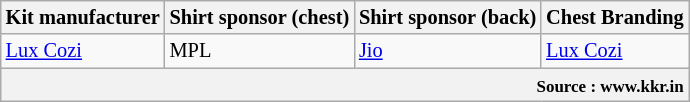<table class="wikitable"  style="font-size:85%;">
<tr>
<th>Kit manufacturer</th>
<th>Shirt sponsor (chest)</th>
<th>Shirt sponsor (back)</th>
<th>Chest Branding</th>
</tr>
<tr>
<td><a href='#'>Lux Cozi</a></td>
<td>MPL</td>
<td><a href='#'>Jio</a></td>
<td><a href='#'>Lux Cozi</a></td>
</tr>
<tr>
<th colspan="4" style="text-align:right;"><small> Source : www.kkr.in </small></th>
</tr>
</table>
